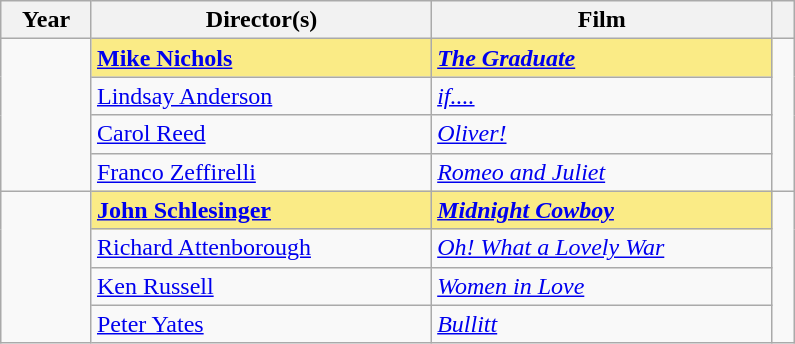<table class="wikitable sortable">
<tr>
<th scope="col" style="width:8%;">Year</th>
<th scope="col" style="width:30%;">Director(s)</th>
<th scope="col" style="width:30%;">Film</th>
<th scope="col" style="width:2%;" class="unsortable"></th>
</tr>
<tr>
<td rowspan="4"></td>
<td style="background:#FAEB86"><strong><a href='#'>Mike Nichols</a></strong></td>
<td style="background:#FAEB86"><strong><em><a href='#'>The Graduate</a></em></strong></td>
<td rowspan=4></td>
</tr>
<tr>
<td><a href='#'>Lindsay Anderson</a></td>
<td><em><a href='#'>if....</a></em></td>
</tr>
<tr>
<td><a href='#'>Carol Reed</a></td>
<td><em><a href='#'>Oliver!</a></em></td>
</tr>
<tr>
<td><a href='#'>Franco Zeffirelli</a></td>
<td><em><a href='#'>Romeo and Juliet</a></em></td>
</tr>
<tr>
<td rowspan="4"></td>
<td style="background:#FAEB86"><strong><a href='#'>John Schlesinger</a></strong></td>
<td style="background:#FAEB86"><strong><em><a href='#'>Midnight Cowboy</a></em></strong></td>
<td rowspan=4></td>
</tr>
<tr>
<td><a href='#'>Richard Attenborough</a></td>
<td><em><a href='#'>Oh! What a Lovely War</a></em></td>
</tr>
<tr>
<td><a href='#'>Ken Russell</a></td>
<td><em><a href='#'>Women in Love</a></em></td>
</tr>
<tr>
<td><a href='#'>Peter Yates</a></td>
<td><em><a href='#'>Bullitt</a></em></td>
</tr>
</table>
